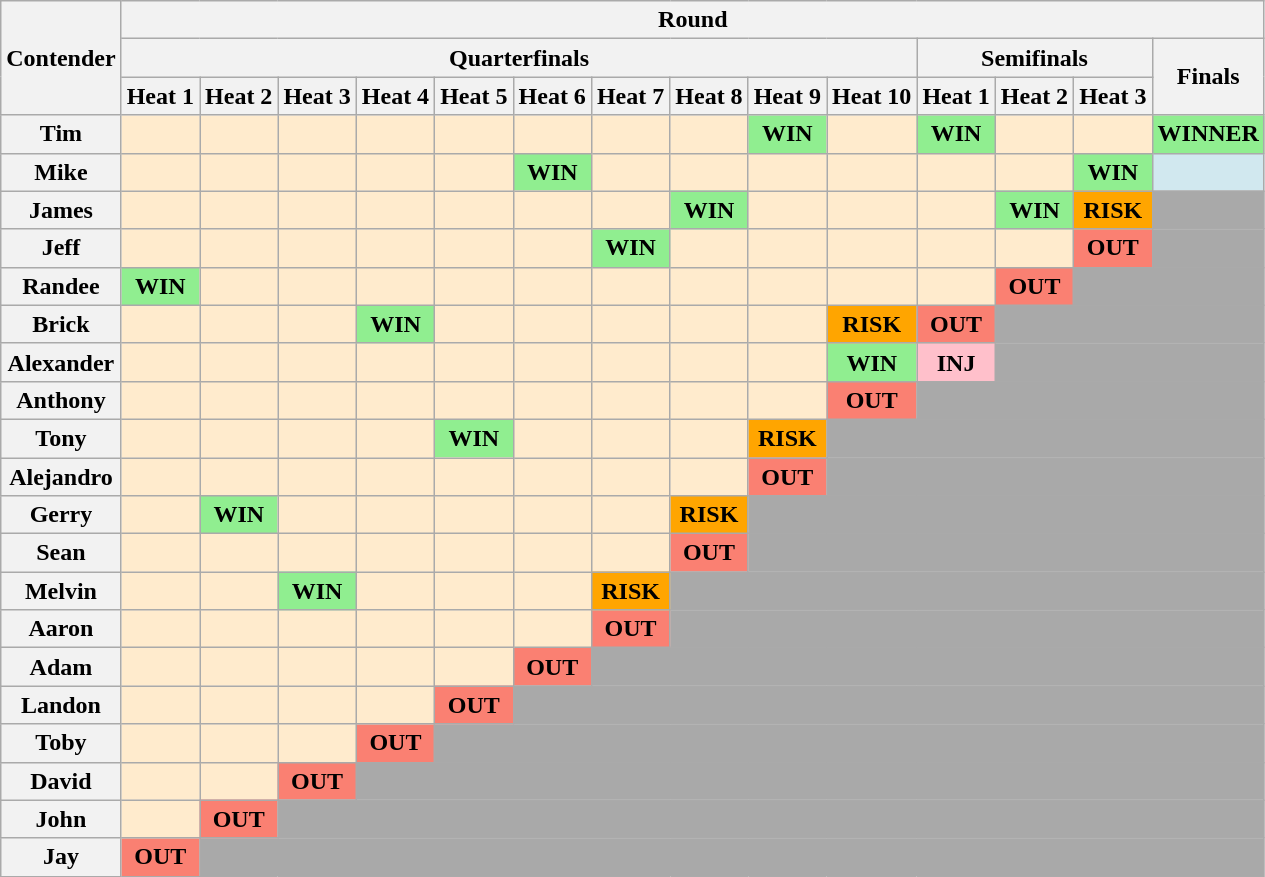<table class="wikitable" style="text-align:center; ">
<tr>
<th rowspan=3>Contender</th>
<th colspan=14>Round</th>
</tr>
<tr>
<th colspan=10>Quarterfinals</th>
<th colspan=3>Semifinals</th>
<th rowspan=2>Finals</th>
</tr>
<tr>
<th>Heat 1</th>
<th>Heat 2</th>
<th>Heat 3</th>
<th>Heat 4</th>
<th>Heat 5</th>
<th>Heat 6</th>
<th>Heat 7</th>
<th>Heat 8</th>
<th>Heat 9</th>
<th>Heat 10</th>
<th>Heat 1</th>
<th>Heat 2</th>
<th>Heat 3</th>
</tr>
<tr>
<th>Tim</th>
<td bgcolor="#FFEBCD"></td>
<td bgcolor="#FFEBCD"></td>
<td bgcolor="#FFEBCD"></td>
<td bgcolor="#FFEBCD"></td>
<td bgcolor="#FFEBCD"></td>
<td bgcolor="#FFEBCD"></td>
<td bgcolor="#FFEBCD"></td>
<td bgcolor="#FFEBCD"></td>
<td bgcolor="lightgreen"><strong>WIN</strong></td>
<td bgcolor="#FFEBCD"></td>
<td bgcolor="lightgreen"><strong>WIN</strong></td>
<td bgcolor="#FFEBCD"></td>
<td bgcolor="#FFEBCD"></td>
<td bgcolor="lightgreen"><strong>WINNER</strong></td>
</tr>
<tr>
<th>Mike</th>
<td bgcolor="#FFEBCD"></td>
<td bgcolor="#FFEBCD"></td>
<td bgcolor="#FFEBCD"></td>
<td bgcolor="#FFEBCD"></td>
<td bgcolor="#FFEBCD"></td>
<td bgcolor="lightgreen"><strong>WIN</strong></td>
<td bgcolor="#FFEBCD"></td>
<td bgcolor="#FFEBCD"></td>
<td bgcolor="#FFEBCD"></td>
<td bgcolor="#FFEBCD"></td>
<td bgcolor="#FFEBCD"></td>
<td bgcolor="#FFEBCD"></td>
<td bgcolor="lightgreen"><strong>WIN</strong></td>
<td style="background:#D1E8EF"><strong></strong></td>
</tr>
<tr>
<th>James</th>
<td bgcolor="#FFEBCD"></td>
<td bgcolor="#FFEBCD"></td>
<td bgcolor="#FFEBCD"></td>
<td bgcolor="#FFEBCD"></td>
<td bgcolor="#FFEBCD"></td>
<td bgcolor="#FFEBCD"></td>
<td bgcolor="#FFEBCD"></td>
<td bgcolor="lightgreen"><strong>WIN</strong></td>
<td bgcolor="#FFEBCD"></td>
<td bgcolor="#FFEBCD"></td>
<td bgcolor="#FFEBCD"></td>
<td bgcolor="lightgreen"><strong>WIN</strong></td>
<td bgcolor="orange"><strong>RISK</strong></td>
<td colspan="1" bgcolor="darkgrey"></td>
</tr>
<tr>
<th>Jeff</th>
<td bgcolor="#FFEBCD"></td>
<td bgcolor="#FFEBCD"></td>
<td bgcolor="#FFEBCD"></td>
<td bgcolor="#FFEBCD"></td>
<td bgcolor="#FFEBCD"></td>
<td bgcolor="#FFEBCD"></td>
<td bgcolor="lightgreen"><strong>WIN</strong></td>
<td bgcolor="#FFEBCD"></td>
<td bgcolor="#FFEBCD"></td>
<td bgcolor="#FFEBCD"></td>
<td bgcolor="#FFEBCD"></td>
<td bgcolor="#FFEBCD"></td>
<td bgcolor=salmon><strong>OUT</strong></td>
<td colspan="2" bgcolor="darkgrey"></td>
</tr>
<tr>
<th>Randee</th>
<td bgcolor="lightgreen"><strong>WIN</strong></td>
<td bgcolor="#FFEBCD"></td>
<td bgcolor="#FFEBCD"></td>
<td bgcolor="#FFEBCD"></td>
<td bgcolor="#FFEBCD"></td>
<td bgcolor="#FFEBCD"></td>
<td bgcolor="#FFEBCD"></td>
<td bgcolor="#FFEBCD"></td>
<td bgcolor="#FFEBCD"></td>
<td bgcolor="#FFEBCD"></td>
<td bgcolor="#FFEBCD"></td>
<td bgcolor=salmon><strong>OUT</strong></td>
<td colspan="2" bgcolor="darkgrey"></td>
</tr>
<tr>
<th>Brick</th>
<td bgcolor="#FFEBCD"></td>
<td bgcolor="#FFEBCD"></td>
<td bgcolor="#FFEBCD"></td>
<td bgcolor="lightgreen"><strong>WIN</strong></td>
<td bgcolor="#FFEBCD"></td>
<td bgcolor="#FFEBCD"></td>
<td bgcolor="#FFEBCD"></td>
<td bgcolor="#FFEBCD"></td>
<td bgcolor="#FFEBCD"></td>
<td bgcolor="orange"><strong>RISK</strong></td>
<td bgcolor=salmon><strong>OUT</strong></td>
<td colspan="4" bgcolor="darkgrey"></td>
</tr>
<tr>
<th>Alexander</th>
<td bgcolor="#FFEBCD"></td>
<td bgcolor="#FFEBCD"></td>
<td bgcolor="#FFEBCD"></td>
<td bgcolor="#FFEBCD"></td>
<td bgcolor="#FFEBCD"></td>
<td bgcolor="#FFEBCD"></td>
<td bgcolor="#FFEBCD"></td>
<td bgcolor="#FFEBCD"></td>
<td bgcolor="#FFEBCD"></td>
<td bgcolor="lightgreen"><strong>WIN</strong></td>
<td style="background:pink;"><strong>INJ</strong></td>
<td colspan="3" bgcolor="darkgrey"></td>
</tr>
<tr>
<th>Anthony</th>
<td bgcolor="#FFEBCD"></td>
<td bgcolor="#FFEBCD"></td>
<td bgcolor="#FFEBCD"></td>
<td bgcolor="#FFEBCD"></td>
<td bgcolor="#FFEBCD"></td>
<td bgcolor="#FFEBCD"></td>
<td bgcolor="#FFEBCD"></td>
<td bgcolor="#FFEBCD"></td>
<td bgcolor="#FFEBCD"></td>
<td bgcolor=salmon><strong>OUT</strong></td>
<td colspan="6" bgcolor="darkgrey"></td>
</tr>
<tr>
<th>Tony</th>
<td bgcolor="#FFEBCD"></td>
<td bgcolor="#FFEBCD"></td>
<td bgcolor="#FFEBCD"></td>
<td bgcolor="#FFEBCD"></td>
<td bgcolor="lightgreen"><strong>WIN</strong></td>
<td bgcolor="#FFEBCD"></td>
<td bgcolor="#FFEBCD"></td>
<td bgcolor="#FFEBCD"></td>
<td bgcolor=orange><strong>RISK</strong></td>
<td colspan="5" bgcolor="darkgrey"></td>
</tr>
<tr>
<th>Alejandro</th>
<td bgcolor="#FFEBCD"></td>
<td bgcolor="#FFEBCD"></td>
<td bgcolor="#FFEBCD"></td>
<td bgcolor="#FFEBCD"></td>
<td bgcolor="#FFEBCD"></td>
<td bgcolor="#FFEBCD"></td>
<td bgcolor="#FFEBCD"></td>
<td bgcolor="#FFEBCD"></td>
<td bgcolor=salmon><strong>OUT</strong></td>
<td colspan="7" bgcolor="darkgrey"></td>
</tr>
<tr>
<th>Gerry</th>
<td bgcolor="#FFEBCD"></td>
<td bgcolor="lightgreen"><strong>WIN</strong></td>
<td bgcolor="#FFEBCD"></td>
<td bgcolor="#FFEBCD"></td>
<td bgcolor="#FFEBCD"></td>
<td bgcolor="#FFEBCD"></td>
<td bgcolor="#FFEBCD"></td>
<td bgcolor="orange"><strong>RISK</strong></td>
<td colspan="7" bgcolor="darkgrey"></td>
</tr>
<tr>
<th>Sean</th>
<td bgcolor="#FFEBCD"></td>
<td bgcolor="#FFEBCD"></td>
<td bgcolor="#FFEBCD"></td>
<td bgcolor="#FFEBCD"></td>
<td bgcolor="#FFEBCD"></td>
<td bgcolor="#FFEBCD"></td>
<td bgcolor="#FFEBCD"></td>
<td bgcolor=salmon><strong>OUT</strong></td>
<td colspan="8" bgcolor="darkgrey"></td>
</tr>
<tr>
<th>Melvin</th>
<td bgcolor="#FFEBCD"></td>
<td bgcolor="#FFEBCD"></td>
<td bgcolor="lightgreen"><strong>WIN</strong></td>
<td bgcolor="#FFEBCD"></td>
<td bgcolor="#FFEBCD"></td>
<td bgcolor="#FFEBCD"></td>
<td bgcolor=orange><strong>RISK</strong></td>
<td colspan="7" bgcolor="darkgrey"></td>
</tr>
<tr>
<th>Aaron</th>
<td bgcolor="#FFEBCD"></td>
<td bgcolor="#FFEBCD"></td>
<td bgcolor="#FFEBCD"></td>
<td bgcolor="#FFEBCD"></td>
<td bgcolor="#FFEBCD"></td>
<td bgcolor="#FFEBCD"></td>
<td bgcolor=salmon><strong>OUT</strong></td>
<td colspan="7" bgcolor="darkgrey"></td>
</tr>
<tr>
<th>Adam</th>
<td bgcolor="#FFEBCD"></td>
<td bgcolor="#FFEBCD"></td>
<td bgcolor="#FFEBCD"></td>
<td bgcolor="#FFEBCD"></td>
<td bgcolor="#FFEBCD"></td>
<td bgcolor=salmon><strong>OUT</strong></td>
<td colspan="8" bgcolor="darkgrey"></td>
</tr>
<tr>
<th>Landon</th>
<td bgcolor="#FFEBCD"></td>
<td bgcolor="#FFEBCD"></td>
<td bgcolor="#FFEBCD"></td>
<td bgcolor="#FFEBCD"></td>
<td bgcolor=salmon><strong>OUT</strong></td>
<td colspan="9" bgcolor="darkgrey"></td>
</tr>
<tr>
<th>Toby</th>
<td bgcolor="#FFEBCD"></td>
<td bgcolor="#FFEBCD"></td>
<td bgcolor="#FFEBCD"></td>
<td bgcolor=salmon><strong>OUT</strong></td>
<td colspan="10" bgcolor="darkgrey"></td>
</tr>
<tr>
<th>David</th>
<td bgcolor="#FFEBCD"></td>
<td bgcolor="#FFEBCD"></td>
<td bgcolor=salmon><strong>OUT</strong></td>
<td colspan="11" bgcolor="darkgrey"></td>
</tr>
<tr>
<th>John</th>
<td bgcolor="#FFEBCD"></td>
<td bgcolor=salmon><strong>OUT</strong></td>
<td colspan="12" bgcolor="darkgrey"></td>
</tr>
<tr>
<th>Jay</th>
<td bgcolor=salmon><strong>OUT</strong></td>
<td colspan="13" bgcolor="darkgrey"></td>
</tr>
</table>
